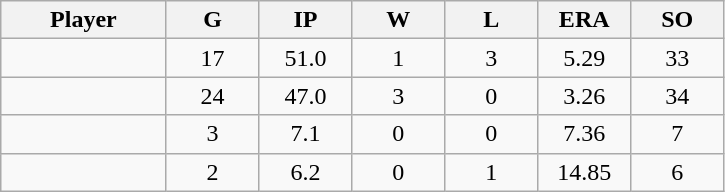<table class="wikitable sortable">
<tr>
<th bgcolor="#DDDDFF" width="16%">Player</th>
<th bgcolor="#DDDDFF" width="9%">G</th>
<th bgcolor="#DDDDFF" width="9%">IP</th>
<th bgcolor="#DDDDFF" width="9%">W</th>
<th bgcolor="#DDDDFF" width="9%">L</th>
<th bgcolor="#DDDDFF" width="9%">ERA</th>
<th bgcolor="#DDDDFF" width="9%">SO</th>
</tr>
<tr align="center">
<td></td>
<td>17</td>
<td>51.0</td>
<td>1</td>
<td>3</td>
<td>5.29</td>
<td>33</td>
</tr>
<tr align="center">
<td></td>
<td>24</td>
<td>47.0</td>
<td>3</td>
<td>0</td>
<td>3.26</td>
<td>34</td>
</tr>
<tr align="center">
<td></td>
<td>3</td>
<td>7.1</td>
<td>0</td>
<td>0</td>
<td>7.36</td>
<td>7</td>
</tr>
<tr align="center">
<td></td>
<td>2</td>
<td>6.2</td>
<td>0</td>
<td>1</td>
<td>14.85</td>
<td>6</td>
</tr>
</table>
